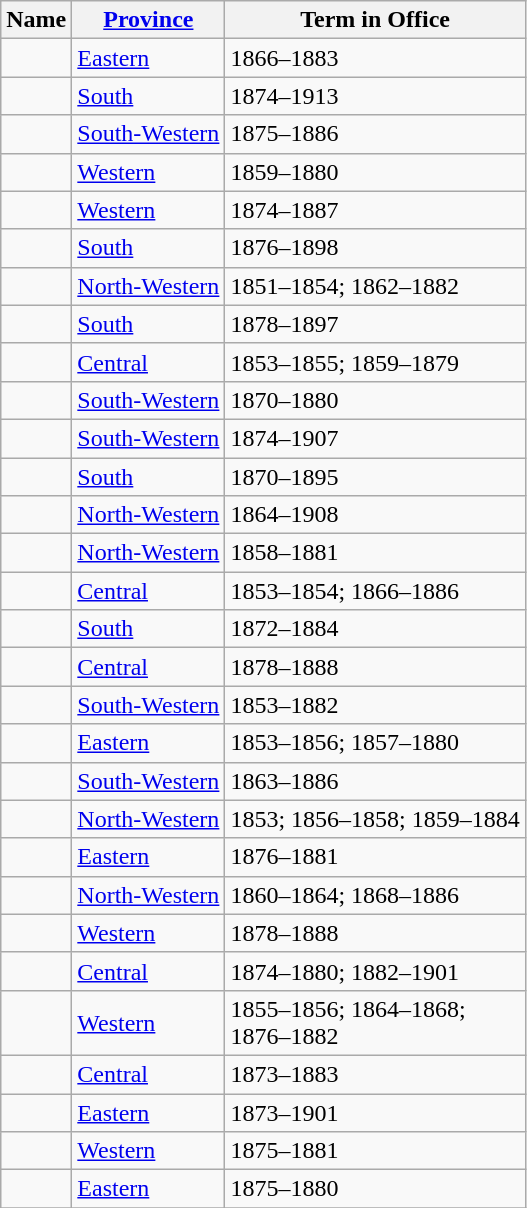<table class="wikitable sortable">
<tr>
<th>Name</th>
<th><a href='#'>Province</a></th>
<th>Term in Office</th>
</tr>
<tr>
<td></td>
<td><a href='#'>Eastern</a></td>
<td>1866–1883</td>
</tr>
<tr>
<td></td>
<td><a href='#'>South</a></td>
<td>1874–1913</td>
</tr>
<tr>
<td></td>
<td><a href='#'>South-Western</a></td>
<td>1875–1886</td>
</tr>
<tr>
<td></td>
<td><a href='#'>Western</a></td>
<td>1859–1880</td>
</tr>
<tr>
<td></td>
<td><a href='#'>Western</a></td>
<td>1874–1887</td>
</tr>
<tr>
<td></td>
<td><a href='#'>South</a></td>
<td>1876–1898</td>
</tr>
<tr>
<td></td>
<td><a href='#'>North-Western</a></td>
<td>1851–1854; 1862–1882</td>
</tr>
<tr>
<td></td>
<td><a href='#'>South</a></td>
<td>1878–1897</td>
</tr>
<tr>
<td> </td>
<td><a href='#'>Central</a></td>
<td>1853–1855; 1859–1879</td>
</tr>
<tr>
<td></td>
<td><a href='#'>South-Western</a></td>
<td>1870–1880</td>
</tr>
<tr>
<td></td>
<td><a href='#'>South-Western</a></td>
<td>1874–1907</td>
</tr>
<tr>
<td></td>
<td><a href='#'>South</a></td>
<td>1870–1895</td>
</tr>
<tr>
<td></td>
<td><a href='#'>North-Western</a></td>
<td>1864–1908</td>
</tr>
<tr>
<td></td>
<td><a href='#'>North-Western</a></td>
<td>1858–1881</td>
</tr>
<tr>
<td></td>
<td><a href='#'>Central</a></td>
<td>1853–1854; 1866–1886</td>
</tr>
<tr>
<td></td>
<td><a href='#'>South</a></td>
<td>1872–1884</td>
</tr>
<tr>
<td></td>
<td><a href='#'>Central</a></td>
<td>1878–1888</td>
</tr>
<tr>
<td></td>
<td><a href='#'>South-Western</a></td>
<td>1853–1882</td>
</tr>
<tr>
<td></td>
<td><a href='#'>Eastern</a></td>
<td>1853–1856; 1857–1880</td>
</tr>
<tr>
<td></td>
<td><a href='#'>South-Western</a></td>
<td>1863–1886</td>
</tr>
<tr>
<td></td>
<td><a href='#'>North-Western</a></td>
<td>1853; 1856–1858; 1859–1884</td>
</tr>
<tr>
<td></td>
<td><a href='#'>Eastern</a></td>
<td>1876–1881</td>
</tr>
<tr>
<td></td>
<td><a href='#'>North-Western</a></td>
<td>1860–1864; 1868–1886</td>
</tr>
<tr>
<td></td>
<td><a href='#'>Western</a></td>
<td>1878–1888</td>
</tr>
<tr>
<td></td>
<td><a href='#'>Central</a></td>
<td>1874–1880; 1882–1901</td>
</tr>
<tr>
<td></td>
<td><a href='#'>Western</a></td>
<td>1855–1856; 1864–1868;<br>1876–1882</td>
</tr>
<tr>
<td></td>
<td><a href='#'>Central</a></td>
<td>1873–1883</td>
</tr>
<tr>
<td></td>
<td><a href='#'>Eastern</a></td>
<td>1873–1901</td>
</tr>
<tr>
<td></td>
<td><a href='#'>Western</a></td>
<td>1875–1881</td>
</tr>
<tr>
<td></td>
<td><a href='#'>Eastern</a></td>
<td>1875–1880</td>
</tr>
<tr>
</tr>
</table>
